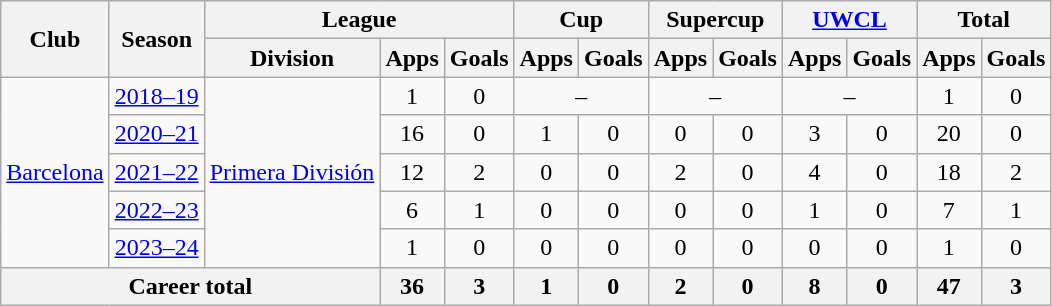<table class="wikitable" style="text-align:center">
<tr>
<th rowspan="2">Club</th>
<th rowspan="2">Season</th>
<th colspan="3">League</th>
<th colspan="2">Cup</th>
<th colspan="2">Supercup</th>
<th colspan="2"><a href='#'>UWCL</a></th>
<th colspan="2">Total</th>
</tr>
<tr>
<th>Division</th>
<th>Apps</th>
<th>Goals</th>
<th>Apps</th>
<th>Goals</th>
<th>Apps</th>
<th>Goals</th>
<th>Apps</th>
<th>Goals</th>
<th>Apps</th>
<th>Goals</th>
</tr>
<tr>
<td rowspan="5"><a href='#'>Barcelona</a></td>
<td><a href='#'>2018–19</a></td>
<td rowspan="5"><a href='#'>Primera División</a></td>
<td>1</td>
<td>0</td>
<td colspan="2">–</td>
<td colspan="2">–</td>
<td colspan="2">–</td>
<td>1</td>
<td>0</td>
</tr>
<tr>
<td><a href='#'>2020–21</a></td>
<td>16</td>
<td>0</td>
<td>1</td>
<td>0</td>
<td>0</td>
<td>0</td>
<td>3</td>
<td>0</td>
<td>20</td>
<td>0</td>
</tr>
<tr>
<td><a href='#'>2021–22</a></td>
<td>12</td>
<td>2</td>
<td>0</td>
<td>0</td>
<td>2</td>
<td>0</td>
<td>4</td>
<td>0</td>
<td>18</td>
<td>2</td>
</tr>
<tr>
<td><a href='#'>2022–23</a></td>
<td>6</td>
<td>1</td>
<td>0</td>
<td>0</td>
<td>0</td>
<td>0</td>
<td>1</td>
<td>0</td>
<td>7</td>
<td>1</td>
</tr>
<tr>
<td><a href='#'>2023–24</a></td>
<td>1</td>
<td>0</td>
<td>0</td>
<td>0</td>
<td>0</td>
<td>0</td>
<td>0</td>
<td>0</td>
<td>1</td>
<td>0</td>
</tr>
<tr>
<th colspan="3">Career total</th>
<th>36</th>
<th>3</th>
<th>1</th>
<th>0</th>
<th>2</th>
<th>0</th>
<th>8</th>
<th>0</th>
<th>47</th>
<th>3</th>
</tr>
</table>
